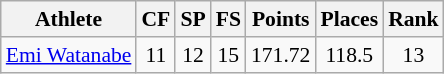<table class="wikitable" border="1" style="font-size:90%">
<tr>
<th>Athlete</th>
<th>CF</th>
<th>SP</th>
<th>FS</th>
<th>Points</th>
<th>Places</th>
<th>Rank</th>
</tr>
<tr align=center>
<td align=left><a href='#'>Emi Watanabe</a></td>
<td>11</td>
<td>12</td>
<td>15</td>
<td>171.72</td>
<td>118.5</td>
<td>13</td>
</tr>
</table>
